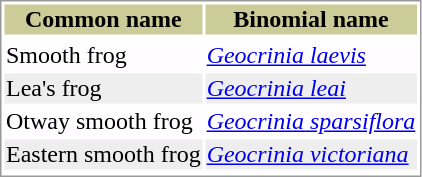<table style="text-align:left; border:1px solid #999999; ">
<tr style="background:#CCCC99; text-align: center; ">
<th>Common name</th>
<th>Binomial name</th>
</tr>
<tr>
</tr>
<tr style="background:#FFFDFF;">
<td>Smooth frog</td>
<td><em><a href='#'>Geocrinia laevis</a></em> </td>
</tr>
<tr style="background:#EEEEEE;">
<td>Lea's frog</td>
<td><em><a href='#'>Geocrinia leai</a></em> </td>
</tr>
<tr style="background:#FFFDFF;">
<td>Otway smooth frog</td>
<td><em><a href='#'>Geocrinia sparsiflora</a></em> </td>
</tr>
<tr style="background:#EEEEEE;">
<td>Eastern smooth frog</td>
<td><em><a href='#'>Geocrinia victoriana</a></em> </td>
</tr>
<tr>
</tr>
</table>
